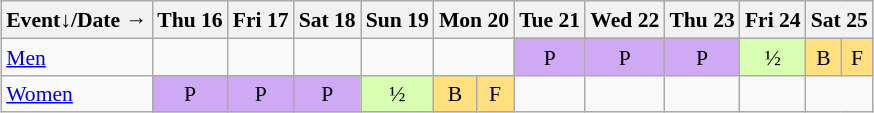<table class="wikitable" style="margin:0.5em auto; font-size:90%; line-height:1.25em;">
<tr style="text-align:center;">
<th>Event↓/Date →</th>
<th>Thu 16</th>
<th>Fri 17</th>
<th>Sat 18</th>
<th>Sun 19</th>
<th colspan=2>Mon 20</th>
<th>Tue 21</th>
<th>Wed 22</th>
<th>Thu 23</th>
<th>Fri 24</th>
<th colspan=2>Sat 25</th>
</tr>
<tr style="text-align:center;">
<td style="text-align:left;"><a href='#'>Men</a></td>
<td></td>
<td></td>
<td></td>
<td></td>
<td colspan=2></td>
<td style="background-color:#D0A9F5;">P</td>
<td style="background-color:#D0A9F5;">P</td>
<td style="background-color:#D0A9F5;">P</td>
<td style="background-color:#D9FFB2;">½</td>
<td style="background-color:#FFDF80;">B</td>
<td style="background-color:#FFDF80;">F</td>
</tr>
<tr style="text-align:center;">
<td style="text-align:left;"><a href='#'>Women</a></td>
<td style="background-color:#D0A9F5;">P</td>
<td style="background-color:#D0A9F5;">P</td>
<td style="background-color:#D0A9F5;">P</td>
<td style="background-color:#D9FFB2;">½</td>
<td style="background-color:#FFDF80;">B</td>
<td style="background-color:#FFDF80;">F</td>
<td></td>
<td></td>
<td></td>
<td></td>
<td colspan=2></td>
</tr>
</table>
